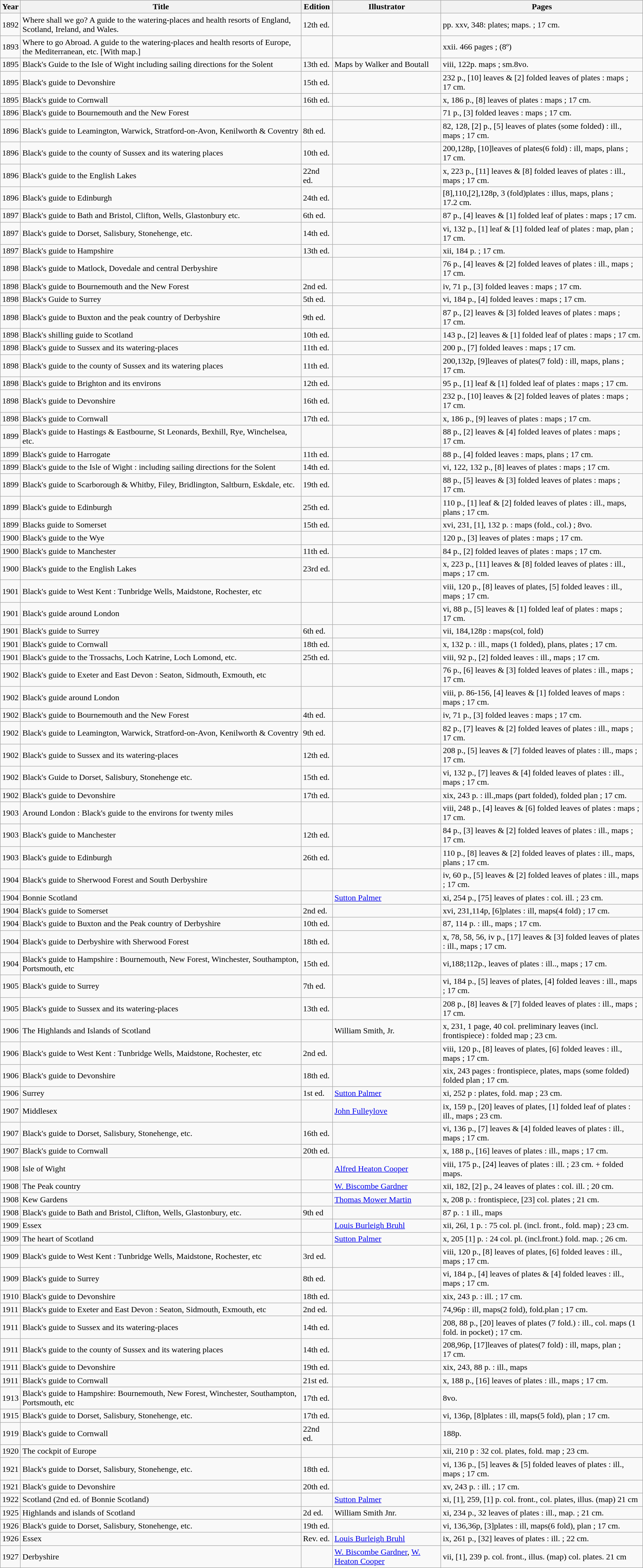<table class="wikitable sortable">
<tr>
<th>Year</th>
<th>Title</th>
<th>Edition</th>
<th>Illustrator</th>
<th>Pages</th>
</tr>
<tr>
<td>1892</td>
<td>Where shall we go? A guide to the watering-places and health resorts of England, Scotland, Ireland, and Wales.</td>
<td>12th ed.</td>
<td></td>
<td>pp. xxv, 348: plates; maps. ; 17 cm.</td>
</tr>
<tr>
<td>1893</td>
<td>Where to go Abroad. A guide to the watering-places and health resorts of Europe, the Mediterranean, etc. [With map.]</td>
<td></td>
<td></td>
<td>xxii. 466 pages ; (8º)</td>
</tr>
<tr>
<td>1895</td>
<td>Black's Guide to the Isle of Wight including sailing directions for the Solent</td>
<td>13th ed.</td>
<td>Maps by Walker and Boutall</td>
<td>viii, 122p. maps ; sm.8vo.</td>
</tr>
<tr>
<td>1895</td>
<td>Black's guide to Devonshire</td>
<td>15th ed.</td>
<td></td>
<td>232 p., [10] leaves & [2] folded leaves of plates : maps ; 17 cm.</td>
</tr>
<tr>
<td>1895</td>
<td>Black's guide to Cornwall</td>
<td>16th ed.</td>
<td></td>
<td>x, 186 p., [8] leaves of plates : maps ; 17 cm.</td>
</tr>
<tr>
<td>1896</td>
<td>Black's guide to Bournemouth and the New Forest</td>
<td></td>
<td></td>
<td>71 p., [3] folded leaves : maps ; 17 cm.</td>
</tr>
<tr>
<td>1896</td>
<td>Black's guide to Leamington, Warwick, Stratford-on-Avon, Kenilworth & Coventry</td>
<td>8th ed.</td>
<td></td>
<td>82, 128, [2] p., [5] leaves of plates (some folded) : ill., maps ; 17 cm.</td>
</tr>
<tr>
<td>1896</td>
<td>Black's guide to the county of Sussex and its watering places</td>
<td>10th ed.</td>
<td></td>
<td>200,128p, [10]leaves of plates(6 fold) : ill, maps, plans ; 17 cm.</td>
</tr>
<tr>
<td>1896</td>
<td>Black's guide to the English Lakes</td>
<td>22nd ed.</td>
<td></td>
<td>x, 223 p., [11] leaves & [8] folded leaves of plates : ill., maps ; 17 cm.</td>
</tr>
<tr>
<td>1896</td>
<td>Black's guide to Edinburgh</td>
<td>24th ed.</td>
<td></td>
<td>[8],110,[2],128p, 3 (fold)plates : illus, maps, plans ; 17.2 cm.</td>
</tr>
<tr>
<td>1897</td>
<td>Black's guide to Bath and Bristol, Clifton, Wells, Glastonbury etc.</td>
<td>6th ed.</td>
<td></td>
<td>87 p., [4] leaves & [1] folded leaf of plates : maps ; 17 cm.</td>
</tr>
<tr>
<td>1897</td>
<td>Black's guide to Dorset, Salisbury, Stonehenge, etc.</td>
<td>14th ed.</td>
<td></td>
<td>vi, 132 p., [1] leaf & [1] folded leaf of plates : map, plan ; 17 cm.</td>
</tr>
<tr>
<td>1897</td>
<td>Black's guide to Hampshire</td>
<td>13th ed.</td>
<td></td>
<td>xii, 184 p. ; 17 cm.</td>
</tr>
<tr>
<td>1898</td>
<td>Black's guide to Matlock, Dovedale and central Derbyshire</td>
<td></td>
<td></td>
<td>76 p., [4] leaves & [2] folded leaves of plates : ill., maps ; 17 cm.</td>
</tr>
<tr>
<td>1898</td>
<td>Black's guide to Bournemouth and the New Forest</td>
<td>2nd ed.</td>
<td></td>
<td>iv, 71 p., [3] folded leaves : maps ; 17 cm.</td>
</tr>
<tr>
<td>1898</td>
<td>Black's Guide to Surrey</td>
<td>5th ed.</td>
<td></td>
<td>vi, 184 p., [4] folded leaves : maps ; 17 cm.</td>
</tr>
<tr>
<td>1898</td>
<td>Black's guide to Buxton and the peak country of Derbyshire</td>
<td>9th ed.</td>
<td></td>
<td>87 p., [2] leaves & [3] folded leaves of plates : maps ; 17 cm.</td>
</tr>
<tr>
<td>1898</td>
<td>Black's shilling guide to Scotland</td>
<td>10th ed.</td>
<td></td>
<td>143 p., [2] leaves & [1] folded leaf of plates : maps ; 17 cm.</td>
</tr>
<tr>
<td>1898</td>
<td>Black's guide to Sussex and its watering-places</td>
<td>11th ed.</td>
<td></td>
<td>200 p., [7] folded leaves : maps ; 17 cm.</td>
</tr>
<tr>
<td>1898</td>
<td>Black's guide to the county of Sussex and its watering places</td>
<td>11th ed.</td>
<td></td>
<td>200,132p, [9]leaves of plates(7 fold) : ill, maps, plans ; 17 cm.</td>
</tr>
<tr>
<td>1898</td>
<td>Black's guide to Brighton and its environs</td>
<td>12th ed.</td>
<td></td>
<td>95 p., [1] leaf & [1] folded leaf of plates : maps ; 17 cm.</td>
</tr>
<tr>
<td>1898</td>
<td>Black's guide to Devonshire</td>
<td>16th ed.</td>
<td></td>
<td>232 p., [10] leaves & [2] folded leaves of plates : maps ; 17 cm.</td>
</tr>
<tr>
<td>1898</td>
<td>Black's guide to Cornwall</td>
<td>17th ed.</td>
<td></td>
<td>x, 186 p., [9] leaves of plates : maps ; 17 cm.</td>
</tr>
<tr>
<td>1899</td>
<td>Black's guide to Hastings & Eastbourne, St Leonards, Bexhill, Rye, Winchelsea, etc.</td>
<td></td>
<td></td>
<td>88 p., [2] leaves & [4] folded leaves of plates : maps ; 17 cm.</td>
</tr>
<tr>
<td>1899</td>
<td>Black's guide to Harrogate</td>
<td>11th ed.</td>
<td></td>
<td>88 p., [4] folded leaves : maps, plans ; 17 cm.</td>
</tr>
<tr>
<td>1899</td>
<td>Black's guide to the Isle of Wight : including sailing directions for the Solent</td>
<td>14th ed.</td>
<td></td>
<td>vi, 122, 132 p., [8] leaves of plates : maps ; 17 cm.</td>
</tr>
<tr>
<td>1899</td>
<td>Black's guide to Scarborough & Whitby, Filey, Bridlington, Saltburn, Eskdale, etc.</td>
<td>19th ed.</td>
<td></td>
<td>88 p., [5] leaves & [3] folded leaves of plates : maps ; 17 cm.</td>
</tr>
<tr>
<td>1899</td>
<td>Black's guide to Edinburgh</td>
<td>25th ed.</td>
<td></td>
<td>110 p., [1] leaf & [2] folded leaves of plates : ill., maps, plans ; 17 cm.</td>
</tr>
<tr>
<td>1899</td>
<td>Blacks guide to Somerset</td>
<td>15th ed.</td>
<td></td>
<td>xvi, 231, [1], 132 p. : maps (fold., col.) ; 8vo.</td>
</tr>
<tr>
<td>1900</td>
<td>Black's guide to the Wye</td>
<td></td>
<td></td>
<td>120 p., [3] leaves of plates : maps ; 17 cm.</td>
</tr>
<tr>
<td>1900</td>
<td>Black's guide to Manchester</td>
<td>11th ed.</td>
<td></td>
<td>84 p., [2] folded leaves of plates : maps ; 17 cm.</td>
</tr>
<tr>
<td>1900</td>
<td>Black's guide to the English Lakes</td>
<td>23rd ed.</td>
<td></td>
<td>x, 223 p., [11] leaves & [8] folded leaves of plates : ill., maps ; 17 cm.</td>
</tr>
<tr>
<td>1901</td>
<td>Black's guide to West Kent : Tunbridge Wells, Maidstone, Rochester, etc</td>
<td></td>
<td></td>
<td>viii, 120 p., [8] leaves of plates, [5] folded leaves : ill., maps ; 17 cm.</td>
</tr>
<tr>
<td>1901</td>
<td>Black's guide around London</td>
<td></td>
<td></td>
<td>vi, 88 p., [5] leaves & [1] folded leaf of plates : maps ; 17 cm.</td>
</tr>
<tr>
<td>1901</td>
<td>Black's guide to Surrey</td>
<td>6th ed.</td>
<td></td>
<td>vii, 184,128p : maps(col, fold)</td>
</tr>
<tr>
<td>1901</td>
<td>Black's guide to Cornwall</td>
<td>18th ed.</td>
<td></td>
<td>x, 132 p. : ill., maps (1 folded), plans, plates ; 17 cm.</td>
</tr>
<tr>
<td>1901</td>
<td>Black's guide to the Trossachs, Loch Katrine, Loch Lomond, etc.</td>
<td>25th ed.</td>
<td></td>
<td>viii, 92 p., [2] folded leaves : ill., maps ; 17 cm.</td>
</tr>
<tr>
<td>1902</td>
<td>Black's guide to Exeter and East Devon : Seaton, Sidmouth, Exmouth, etc</td>
<td></td>
<td></td>
<td>76 p., [6] leaves & [3] folded leaves of plates : ill., maps ; 17 cm.</td>
</tr>
<tr>
<td>1902</td>
<td>Black's guide around London</td>
<td></td>
<td></td>
<td>viii, p. 86-156, [4] leaves & [1] folded leaves of maps : maps ; 17 cm.</td>
</tr>
<tr>
<td>1902</td>
<td>Black's guide to Bournemouth and the New Forest</td>
<td>4th ed.</td>
<td></td>
<td>iv, 71 p., [3] folded leaves : maps ; 17 cm.</td>
</tr>
<tr>
<td>1902</td>
<td>Black's guide to Leamington, Warwick, Stratford-on-Avon, Kenilworth & Coventry</td>
<td>9th ed.</td>
<td></td>
<td>82 p., [7] leaves & [2] folded leaves of plates : ill., maps ; 17 cm.</td>
</tr>
<tr>
<td>1902</td>
<td>Black's guide to Sussex and its watering-places</td>
<td>12th ed.</td>
<td></td>
<td>208 p., [5] leaves & [7] folded leaves of plates : ill., maps ; 17 cm.</td>
</tr>
<tr>
<td>1902</td>
<td>Black's Guide to Dorset, Salisbury, Stonehenge etc.</td>
<td>15th ed.</td>
<td></td>
<td>vi, 132 p., [7] leaves & [4] folded leaves of plates : ill., maps ; 17 cm.</td>
</tr>
<tr>
<td>1902</td>
<td>Black's guide to Devonshire</td>
<td>17th ed.</td>
<td></td>
<td>xix, 243 p. : ill.,maps (part folded), folded plan ; 17 cm.</td>
</tr>
<tr>
<td>1903</td>
<td>Around London : Black's guide to the environs for twenty miles</td>
<td></td>
<td></td>
<td>viii, 248 p., [4] leaves & [6] folded leaves of plates : maps ; 17 cm.</td>
</tr>
<tr>
<td>1903</td>
<td>Black's guide to Manchester</td>
<td>12th ed.</td>
<td></td>
<td>84 p., [3] leaves & [2] folded leaves of plates : ill., maps ; 17 cm.</td>
</tr>
<tr>
<td>1903</td>
<td>Black's guide to Edinburgh</td>
<td>26th ed.</td>
<td></td>
<td>110 p., [8] leaves & [2] folded leaves of plates : ill., maps, plans ; 17 cm.</td>
</tr>
<tr>
<td>1904</td>
<td>Black's guide to Sherwood Forest and South Derbyshire</td>
<td></td>
<td></td>
<td>iv, 60 p., [5] leaves & [2] folded leaves of plates : ill., maps ; 17 cm.</td>
</tr>
<tr>
<td>1904</td>
<td>Bonnie Scotland</td>
<td></td>
<td><a href='#'>Sutton Palmer</a></td>
<td>xi, 254 p., [75] leaves of plates : col. ill. ; 23 cm.</td>
</tr>
<tr>
<td>1904</td>
<td>Black's guide to Somerset</td>
<td>2nd ed.</td>
<td></td>
<td>xvi, 231,114p, [6]plates : ill, maps(4 fold) ; 17 cm.</td>
</tr>
<tr>
<td>1904</td>
<td>Black's guide to Buxton and the Peak country of Derbyshire</td>
<td>10th ed.</td>
<td></td>
<td>87, 114 p. : ill., maps ; 17 cm.</td>
</tr>
<tr>
<td>1904</td>
<td>Black's guide to Derbyshire with Sherwood Forest</td>
<td>18th ed.</td>
<td></td>
<td>x, 78, 58, 56, iv p., [17] leaves & [3] folded leaves of plates : ill., maps ; 17 cm.</td>
</tr>
<tr>
<td>1904</td>
<td>Black's guide to Hampshire : Bournemouth, New Forest, Winchester, Southampton, Portsmouth, etc</td>
<td>15th ed.</td>
<td></td>
<td>vi,188;112p., leaves of plates : ill.., maps ; 17 cm.</td>
</tr>
<tr>
<td>1905</td>
<td>Black's guide to Surrey</td>
<td>7th ed.</td>
<td></td>
<td>vi, 184 p., [5] leaves of plates, [4] folded leaves : ill., maps ; 17 cm.</td>
</tr>
<tr>
<td>1905</td>
<td>Black's guide to Sussex and its watering-places</td>
<td>13th ed.</td>
<td></td>
<td>208 p., [8] leaves & [7] folded leaves of plates : ill., maps ; 17 cm.</td>
</tr>
<tr>
<td>1906</td>
<td>The Highlands and Islands of Scotland</td>
<td></td>
<td>William Smith, Jr.</td>
<td>x, 231, 1 page, 40 col. preliminary leaves (incl. frontispiece) : folded map ; 23 cm.</td>
</tr>
<tr>
<td>1906</td>
<td>Black's guide to West Kent : Tunbridge Wells, Maidstone, Rochester, etc</td>
<td>2nd ed.</td>
<td></td>
<td>viii, 120 p., [8] leaves of plates, [6] folded leaves : ill., maps ; 17 cm.</td>
</tr>
<tr>
<td>1906</td>
<td>Black's guide to Devonshire</td>
<td>18th ed.</td>
<td></td>
<td>xix, 243 pages : frontispiece, plates, maps (some folded) folded plan ; 17 cm.</td>
</tr>
<tr>
<td>1906</td>
<td>Surrey</td>
<td>1st ed.</td>
<td><a href='#'>Sutton Palmer</a></td>
<td>xi, 252 p : plates, fold. map ; 23 cm.</td>
</tr>
<tr>
<td>1907</td>
<td>Middlesex</td>
<td></td>
<td><a href='#'>John Fulleylove</a></td>
<td>ix, 159 p., [20] leaves of plates, [1] folded leaf of plates : ill., maps ; 23 cm.</td>
</tr>
<tr>
<td>1907</td>
<td>Black's guide to Dorset, Salisbury, Stonehenge, etc.</td>
<td>16th ed.</td>
<td></td>
<td>vi, 136 p., [7] leaves & [4] folded leaves of plates : ill., maps ; 17 cm.</td>
</tr>
<tr>
<td>1907</td>
<td>Black's guide to Cornwall</td>
<td>20th ed.</td>
<td></td>
<td>x, 188 p., [16] leaves of plates : ill., maps ; 17 cm.</td>
</tr>
<tr>
<td>1908</td>
<td>Isle of Wight</td>
<td></td>
<td><a href='#'>Alfred Heaton Cooper</a></td>
<td>viii, 175 p., [24] leaves of plates : ill. ; 23 cm. + folded maps.</td>
</tr>
<tr>
<td>1908</td>
<td>The Peak country</td>
<td></td>
<td><a href='#'>W. Biscombe Gardner</a></td>
<td>xii, 182, [2] p., 24 leaves of plates : col. ill. ; 20 cm.</td>
</tr>
<tr>
<td>1908</td>
<td>Kew Gardens</td>
<td></td>
<td><a href='#'>Thomas Mower Martin</a></td>
<td>x, 208 p. : frontispiece, [23] col. plates ; 21 cm.</td>
</tr>
<tr>
<td>1908</td>
<td>Black's guide to Bath and Bristol, Clifton, Wells, Glastonbury, etc.</td>
<td>9th ed</td>
<td></td>
<td>87 p. : 1 ill., maps</td>
</tr>
<tr>
<td>1909</td>
<td>Essex</td>
<td></td>
<td><a href='#'>Louis Burleigh Bruhl</a></td>
<td>xii, 26l, 1 p. : 75 col. pl. (incl. front., fold. map) ; 23 cm.</td>
</tr>
<tr>
<td>1909</td>
<td>The heart of Scotland</td>
<td></td>
<td><a href='#'>Sutton Palmer</a></td>
<td>x, 205 [1] p. : 24 col. pl. (incl.front.) fold. map. ; 26 cm.</td>
</tr>
<tr>
<td>1909</td>
<td>Black's guide to West Kent : Tunbridge Wells, Maidstone, Rochester, etc</td>
<td>3rd ed.</td>
<td></td>
<td>viii, 120 p., [8] leaves of plates, [6] folded leaves : ill., maps ; 17 cm.</td>
</tr>
<tr>
<td>1909</td>
<td>Black's guide to Surrey</td>
<td>8th ed.</td>
<td></td>
<td>vi, 184 p., [4] leaves of plates & [4] folded leaves : ill., maps ; 17 cm.</td>
</tr>
<tr>
<td>1910</td>
<td>Black's guide to Devonshire</td>
<td>18th ed.</td>
<td></td>
<td>xix, 243 p. : ill. ; 17 cm.</td>
</tr>
<tr>
<td>1911</td>
<td>Black's guide to Exeter and East Devon : Seaton, Sidmouth, Exmouth, etc</td>
<td>2nd ed.</td>
<td></td>
<td>74,96p : ill, maps(2 fold), fold.plan ; 17 cm.</td>
</tr>
<tr>
<td>1911</td>
<td>Black's guide to Sussex and its watering-places</td>
<td>14th ed.</td>
<td></td>
<td>208, 88 p., [20] leaves of plates (7 fold.) : ill., col. maps (1 fold. in pocket) ; 17 cm.</td>
</tr>
<tr>
<td>1911</td>
<td>Black's guide to the county of Sussex and its watering places</td>
<td>14th ed.</td>
<td></td>
<td>208,96p, [17]leaves of plates(7 fold) : ill, maps, plan ; 17 cm.</td>
</tr>
<tr>
<td>1911</td>
<td>Black's guide to Devonshire</td>
<td>19th ed.</td>
<td></td>
<td>xix, 243, 88 p. : ill., maps</td>
</tr>
<tr>
<td>1911</td>
<td>Black's guide to Cornwall</td>
<td>21st ed.</td>
<td></td>
<td>x, 188 p., [16] leaves of plates : ill., maps ; 17 cm.</td>
</tr>
<tr>
<td>1913</td>
<td>Black's guide to Hampshire: Bournemouth, New Forest, Winchester, Southampton, Portsmouth, etc</td>
<td>17th ed.</td>
<td></td>
<td>8vo.</td>
</tr>
<tr>
<td>1915</td>
<td>Black's guide to Dorset, Salisbury, Stonehenge, etc.</td>
<td>17th ed.</td>
<td></td>
<td>vi, 136p, [8]plates : ill, maps(5 fold), plan ; 17 cm.</td>
</tr>
<tr>
<td>1919</td>
<td>Black's guide to Cornwall</td>
<td>22nd ed.</td>
<td></td>
<td>188p.</td>
</tr>
<tr>
<td>1920</td>
<td>The cockpit of Europe</td>
<td></td>
<td></td>
<td>xii, 210 p : 32 col. plates, fold. map ; 23 cm.</td>
</tr>
<tr>
<td>1921</td>
<td>Black's guide to Dorset, Salisbury, Stonehenge, etc.</td>
<td>18th ed.</td>
<td></td>
<td>vi, 136 p., [5] leaves & [5] folded leaves of plates : ill., maps ; 17 cm.</td>
</tr>
<tr>
<td>1921</td>
<td>Black's guide to Devonshire</td>
<td>20th ed.</td>
<td></td>
<td>xv, 243 p. : ill. ; 17 cm.</td>
</tr>
<tr>
<td>1922</td>
<td>Scotland (2nd ed. of Bonnie Scotland)</td>
<td></td>
<td><a href='#'>Sutton Palmer</a></td>
<td>xi, [1], 259, [1] p. col. front., col. plates, illus. (map) 21 cm</td>
</tr>
<tr>
<td>1925</td>
<td>Highlands and islands of Scotland</td>
<td>2d ed.</td>
<td>William Smith Jnr.</td>
<td>xi, 234 p., 32 leaves of plates : ill., map. ; 21 cm.</td>
</tr>
<tr>
<td>1926</td>
<td>Black's guide to Dorset, Salisbury, Stonehenge, etc.</td>
<td>19th ed.</td>
<td></td>
<td>vi, 136,36p, [3]plates : ill, maps(6 fold), plan ; 17 cm.</td>
</tr>
<tr>
<td>1926</td>
<td>Essex</td>
<td>Rev. ed.</td>
<td><a href='#'>Louis Burleigh Bruhl</a></td>
<td>ix, 261 p., [32] leaves of plates : ill. ; 22 cm.</td>
</tr>
<tr>
<td>1927</td>
<td>Derbyshire</td>
<td></td>
<td><a href='#'>W. Biscombe Gardner</a>, <a href='#'>W. Heaton Cooper</a></td>
<td>vii, [1], 239 p. col. front., illus. (map) col. plates. 21 cm</td>
</tr>
</table>
